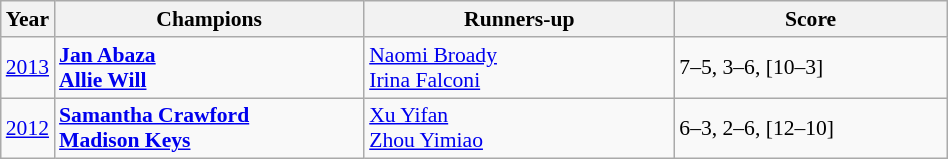<table class="wikitable" style="font-size:90%">
<tr>
<th>Year</th>
<th width="200">Champions</th>
<th width="200">Runners-up</th>
<th width="175">Score</th>
</tr>
<tr>
<td><a href='#'>2013</a></td>
<td> <strong><a href='#'>Jan Abaza</a></strong> <br>  <strong><a href='#'>Allie Will</a></strong></td>
<td> <a href='#'>Naomi Broady</a> <br>  <a href='#'>Irina Falconi</a></td>
<td>7–5, 3–6, [10–3]</td>
</tr>
<tr>
<td><a href='#'>2012</a></td>
<td> <strong><a href='#'>Samantha Crawford</a></strong> <br>  <strong><a href='#'>Madison Keys</a></strong></td>
<td> <a href='#'>Xu Yifan</a> <br>  <a href='#'>Zhou Yimiao</a></td>
<td>6–3, 2–6, [12–10]</td>
</tr>
</table>
